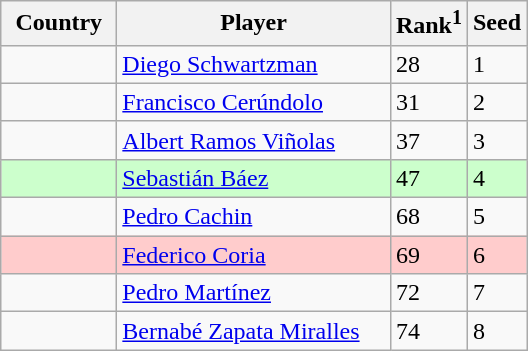<table class="sortable wikitable">
<tr>
<th width="70">Country</th>
<th width="175">Player</th>
<th>Rank<sup>1</sup></th>
<th>Seed</th>
</tr>
<tr>
<td></td>
<td><a href='#'>Diego Schwartzman</a></td>
<td>28</td>
<td>1</td>
</tr>
<tr>
<td></td>
<td><a href='#'>Francisco Cerúndolo</a></td>
<td>31</td>
<td>2</td>
</tr>
<tr>
<td></td>
<td><a href='#'>Albert Ramos Viñolas</a></td>
<td>37</td>
<td>3</td>
</tr>
<tr bgcolor=#cfc>
<td></td>
<td><a href='#'>Sebastián Báez</a></td>
<td>47</td>
<td>4</td>
</tr>
<tr>
<td></td>
<td><a href='#'>Pedro Cachin</a></td>
<td>68</td>
<td>5</td>
</tr>
<tr bgcolor=#fcc>
<td></td>
<td><a href='#'>Federico Coria</a></td>
<td>69</td>
<td>6</td>
</tr>
<tr>
<td></td>
<td><a href='#'>Pedro Martínez</a></td>
<td>72</td>
<td>7</td>
</tr>
<tr>
<td></td>
<td><a href='#'>Bernabé Zapata Miralles</a></td>
<td>74</td>
<td>8</td>
</tr>
</table>
